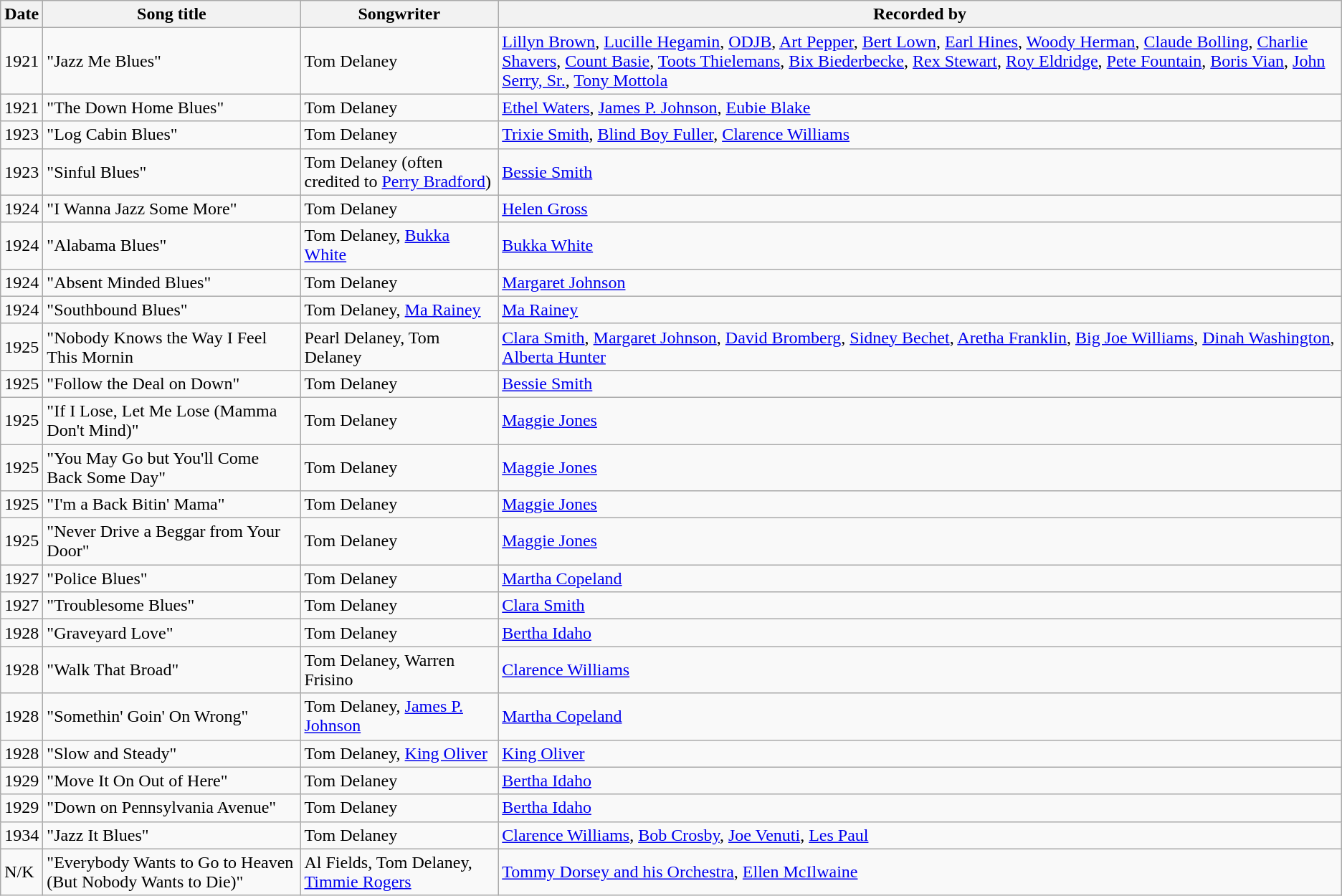<table class="wikitable sortable">
<tr>
<th>Date</th>
<th>Song title</th>
<th>Songwriter</th>
<th>Recorded by</th>
</tr>
<tr>
<td>1921</td>
<td>"Jazz Me Blues"</td>
<td>Tom Delaney</td>
<td><a href='#'>Lillyn Brown</a>, <a href='#'>Lucille Hegamin</a>, <a href='#'>ODJB</a>, <a href='#'>Art Pepper</a>, <a href='#'>Bert Lown</a>, <a href='#'>Earl Hines</a>, <a href='#'>Woody Herman</a>, <a href='#'>Claude Bolling</a>, <a href='#'>Charlie Shavers</a>,  <a href='#'>Count Basie</a>, <a href='#'>Toots Thielemans</a>, <a href='#'>Bix Biederbecke</a>, <a href='#'>Rex Stewart</a>, <a href='#'>Roy Eldridge</a>, <a href='#'>Pete Fountain</a>, <a href='#'>Boris Vian</a>, <a href='#'>John Serry, Sr.</a>, <a href='#'>Tony Mottola</a></td>
</tr>
<tr>
<td>1921</td>
<td>"The Down Home Blues"</td>
<td>Tom Delaney</td>
<td><a href='#'>Ethel Waters</a>, <a href='#'>James P. Johnson</a>, <a href='#'>Eubie Blake</a></td>
</tr>
<tr>
<td>1923</td>
<td>"Log Cabin Blues"</td>
<td>Tom Delaney</td>
<td><a href='#'>Trixie Smith</a>, <a href='#'>Blind Boy Fuller</a>, <a href='#'>Clarence Williams</a></td>
</tr>
<tr>
<td>1923</td>
<td>"Sinful Blues"</td>
<td>Tom Delaney (often credited to <a href='#'>Perry Bradford</a>)</td>
<td><a href='#'>Bessie Smith</a></td>
</tr>
<tr>
<td>1924</td>
<td>"I Wanna Jazz Some More"</td>
<td>Tom Delaney</td>
<td><a href='#'>Helen Gross</a></td>
</tr>
<tr>
<td>1924</td>
<td>"Alabama Blues"</td>
<td>Tom Delaney, <a href='#'>Bukka White</a></td>
<td><a href='#'>Bukka White</a></td>
</tr>
<tr>
<td>1924</td>
<td>"Absent Minded Blues"</td>
<td>Tom Delaney</td>
<td><a href='#'>Margaret Johnson</a></td>
</tr>
<tr>
<td>1924</td>
<td>"Southbound Blues"</td>
<td>Tom Delaney, <a href='#'>Ma Rainey</a></td>
<td><a href='#'>Ma Rainey</a></td>
</tr>
<tr>
<td>1925</td>
<td>"Nobody Knows the Way I Feel This Mornin</td>
<td>Pearl Delaney, Tom Delaney</td>
<td><a href='#'>Clara Smith</a>, <a href='#'>Margaret Johnson</a>, <a href='#'>David Bromberg</a>, <a href='#'>Sidney Bechet</a>, <a href='#'>Aretha Franklin</a>, <a href='#'>Big Joe Williams</a>, <a href='#'>Dinah Washington</a>, <a href='#'>Alberta Hunter</a></td>
</tr>
<tr>
<td>1925</td>
<td>"Follow the Deal on Down"</td>
<td>Tom Delaney</td>
<td><a href='#'>Bessie Smith</a></td>
</tr>
<tr>
<td>1925</td>
<td>"If I Lose, Let Me Lose (Mamma Don't Mind)"</td>
<td>Tom Delaney</td>
<td><a href='#'>Maggie Jones</a></td>
</tr>
<tr>
<td>1925</td>
<td>"You May Go but You'll Come Back Some Day"</td>
<td>Tom Delaney</td>
<td><a href='#'>Maggie Jones</a></td>
</tr>
<tr>
<td>1925</td>
<td>"I'm a Back Bitin' Mama"</td>
<td>Tom Delaney</td>
<td><a href='#'>Maggie Jones</a></td>
</tr>
<tr>
<td>1925</td>
<td>"Never Drive a Beggar from Your Door"</td>
<td>Tom Delaney</td>
<td><a href='#'>Maggie Jones</a></td>
</tr>
<tr>
<td>1927</td>
<td>"Police Blues"</td>
<td>Tom Delaney</td>
<td><a href='#'>Martha Copeland</a></td>
</tr>
<tr>
<td>1927</td>
<td>"Troublesome Blues"</td>
<td>Tom Delaney</td>
<td><a href='#'>Clara Smith</a></td>
</tr>
<tr>
<td>1928</td>
<td>"Graveyard Love"</td>
<td>Tom Delaney</td>
<td><a href='#'>Bertha Idaho</a></td>
</tr>
<tr>
<td>1928</td>
<td>"Walk That Broad"</td>
<td>Tom Delaney, Warren Frisino</td>
<td><a href='#'>Clarence Williams</a></td>
</tr>
<tr>
<td>1928</td>
<td>"Somethin' Goin' On Wrong"</td>
<td>Tom Delaney, <a href='#'>James P. Johnson</a></td>
<td><a href='#'>Martha Copeland</a></td>
</tr>
<tr>
<td>1928</td>
<td>"Slow and Steady"</td>
<td>Tom Delaney, <a href='#'>King Oliver</a></td>
<td><a href='#'>King Oliver</a></td>
</tr>
<tr>
<td>1929</td>
<td>"Move It On Out of Here"</td>
<td>Tom Delaney</td>
<td><a href='#'>Bertha Idaho</a></td>
</tr>
<tr>
<td>1929</td>
<td>"Down on Pennsylvania Avenue"</td>
<td>Tom Delaney</td>
<td><a href='#'>Bertha Idaho</a></td>
</tr>
<tr>
<td>1934</td>
<td>"Jazz It Blues"</td>
<td>Tom Delaney</td>
<td><a href='#'>Clarence Williams</a>, <a href='#'>Bob Crosby</a>, <a href='#'>Joe Venuti</a>, <a href='#'>Les Paul</a></td>
</tr>
<tr>
<td>N/K</td>
<td>"Everybody Wants to Go to Heaven (But Nobody Wants to Die)"</td>
<td>Al Fields, Tom Delaney, <a href='#'>Timmie Rogers</a></td>
<td><a href='#'>Tommy Dorsey and his Orchestra</a>, <a href='#'>Ellen McIlwaine</a></td>
</tr>
</table>
